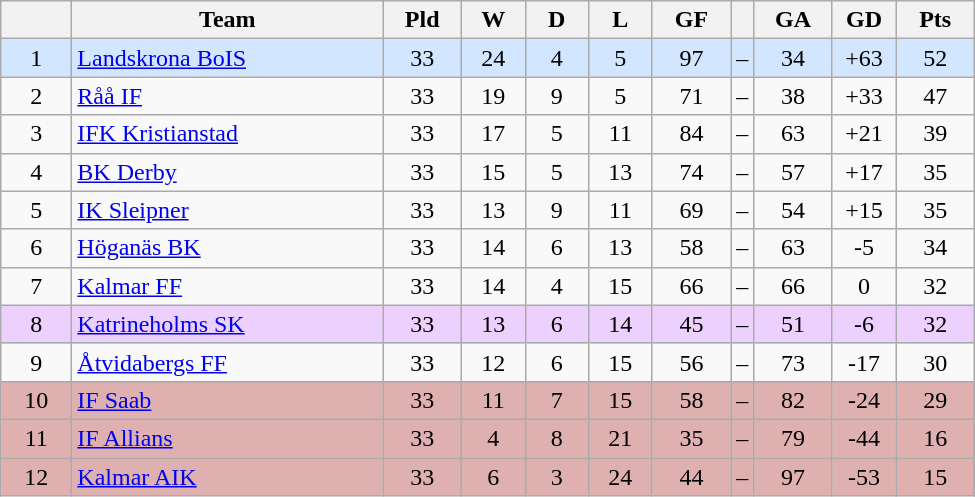<table class="wikitable" style="text-align: center;">
<tr>
<th style="width: 40px;"></th>
<th style="width: 200px;">Team</th>
<th style="width: 45px;">Pld</th>
<th style="width: 35px;">W</th>
<th style="width: 35px;">D</th>
<th style="width: 35px;">L</th>
<th style="width: 45px;">GF</th>
<th></th>
<th style="width: 45px;">GA</th>
<th style="width: 35px;">GD</th>
<th style="width: 45px;">Pts</th>
</tr>
<tr style="background: #d2e6ff">
<td>1</td>
<td style="text-align: left;"><a href='#'>Landskrona BoIS</a></td>
<td>33</td>
<td>24</td>
<td>4</td>
<td>5</td>
<td>97</td>
<td>–</td>
<td>34</td>
<td>+63</td>
<td>52</td>
</tr>
<tr>
<td>2</td>
<td style="text-align: left;"><a href='#'>Råå IF</a></td>
<td>33</td>
<td>19</td>
<td>9</td>
<td>5</td>
<td>71</td>
<td>–</td>
<td>38</td>
<td>+33</td>
<td>47</td>
</tr>
<tr>
<td>3</td>
<td style="text-align: left;"><a href='#'>IFK Kristianstad</a></td>
<td>33</td>
<td>17</td>
<td>5</td>
<td>11</td>
<td>84</td>
<td>–</td>
<td>63</td>
<td>+21</td>
<td>39</td>
</tr>
<tr>
<td>4</td>
<td style="text-align: left;"><a href='#'>BK Derby</a></td>
<td>33</td>
<td>15</td>
<td>5</td>
<td>13</td>
<td>74</td>
<td>–</td>
<td>57</td>
<td>+17</td>
<td>35</td>
</tr>
<tr>
<td>5</td>
<td style="text-align: left;"><a href='#'>IK Sleipner</a></td>
<td>33</td>
<td>13</td>
<td>9</td>
<td>11</td>
<td>69</td>
<td>–</td>
<td>54</td>
<td>+15</td>
<td>35</td>
</tr>
<tr>
<td>6</td>
<td style="text-align: left;"><a href='#'>Höganäs BK</a></td>
<td>33</td>
<td>14</td>
<td>6</td>
<td>13</td>
<td>58</td>
<td>–</td>
<td>63</td>
<td>-5</td>
<td>34</td>
</tr>
<tr>
<td>7</td>
<td style="text-align: left;"><a href='#'>Kalmar FF</a></td>
<td>33</td>
<td>14</td>
<td>4</td>
<td>15</td>
<td>66</td>
<td>–</td>
<td>66</td>
<td>0</td>
<td>32</td>
</tr>
<tr style="background: #ecd1ff">
<td>8</td>
<td style="text-align: left;"><a href='#'>Katrineholms SK</a></td>
<td>33</td>
<td>13</td>
<td>6</td>
<td>14</td>
<td>45</td>
<td>–</td>
<td>51</td>
<td>-6</td>
<td>32</td>
</tr>
<tr>
<td>9</td>
<td style="text-align: left;"><a href='#'>Åtvidabergs FF</a></td>
<td>33</td>
<td>12</td>
<td>6</td>
<td>15</td>
<td>56</td>
<td>–</td>
<td>73</td>
<td>-17</td>
<td>30</td>
</tr>
<tr style="background: #deb0b0">
<td>10</td>
<td style="text-align: left;"><a href='#'>IF Saab</a></td>
<td>33</td>
<td>11</td>
<td>7</td>
<td>15</td>
<td>58</td>
<td>–</td>
<td>82</td>
<td>-24</td>
<td>29</td>
</tr>
<tr style="background: #deb0b0">
<td>11</td>
<td style="text-align: left;"><a href='#'>IF Allians</a></td>
<td>33</td>
<td>4</td>
<td>8</td>
<td>21</td>
<td>35</td>
<td>–</td>
<td>79</td>
<td>-44</td>
<td>16</td>
</tr>
<tr style="background: #deb0b0">
<td>12</td>
<td style="text-align: left;"><a href='#'>Kalmar AIK</a></td>
<td>33</td>
<td>6</td>
<td>3</td>
<td>24</td>
<td>44</td>
<td>–</td>
<td>97</td>
<td>-53</td>
<td>15</td>
</tr>
</table>
